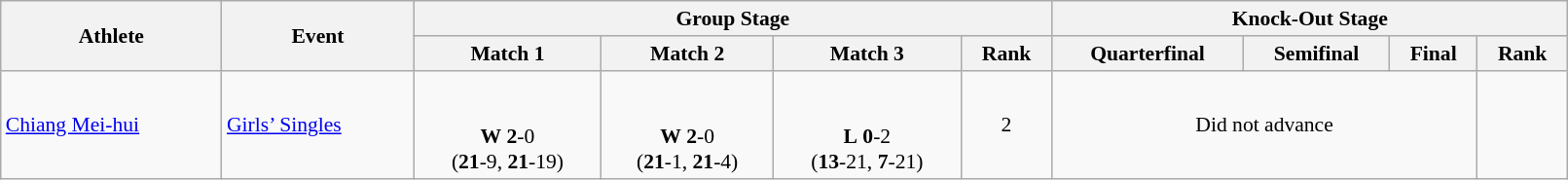<table class="wikitable" width="85%" style="text-align:left; font-size:90%">
<tr>
<th rowspan=2>Athlete</th>
<th rowspan=2>Event</th>
<th colspan=4>Group Stage</th>
<th colspan=4>Knock-Out Stage</th>
</tr>
<tr>
<th>Match 1</th>
<th>Match 2</th>
<th>Match 3</th>
<th>Rank</th>
<th>Quarterfinal</th>
<th>Semifinal</th>
<th>Final</th>
<th>Rank</th>
</tr>
<tr>
<td><a href='#'>Chiang Mei-hui</a></td>
<td><a href='#'>Girls’ Singles</a></td>
<td align=center> <br><br><strong>W</strong> <strong>2</strong>-0 <br> (<strong>21</strong>-9, <strong>21</strong>-19)</td>
<td align=center> <br><br><strong>W</strong> <strong>2</strong>-0 <br> (<strong>21</strong>-1, <strong>21</strong>-4)</td>
<td align=center> <br><br><strong>L</strong> <strong>0</strong>-2 <br> (<strong>13</strong>-21, <strong>7</strong>-21)</td>
<td align=center>2</td>
<td colspan="3" align=center>Did not advance</td>
<td align=center></td>
</tr>
</table>
